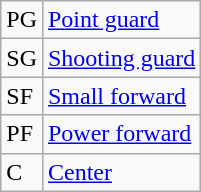<table class="wikitable">
<tr>
<td>PG</td>
<td><a href='#'>Point guard</a></td>
</tr>
<tr>
<td>SG</td>
<td><a href='#'>Shooting guard</a></td>
</tr>
<tr>
<td>SF</td>
<td><a href='#'>Small forward</a></td>
</tr>
<tr>
<td>PF</td>
<td><a href='#'>Power forward</a></td>
</tr>
<tr>
<td>C</td>
<td><a href='#'>Center</a></td>
</tr>
</table>
